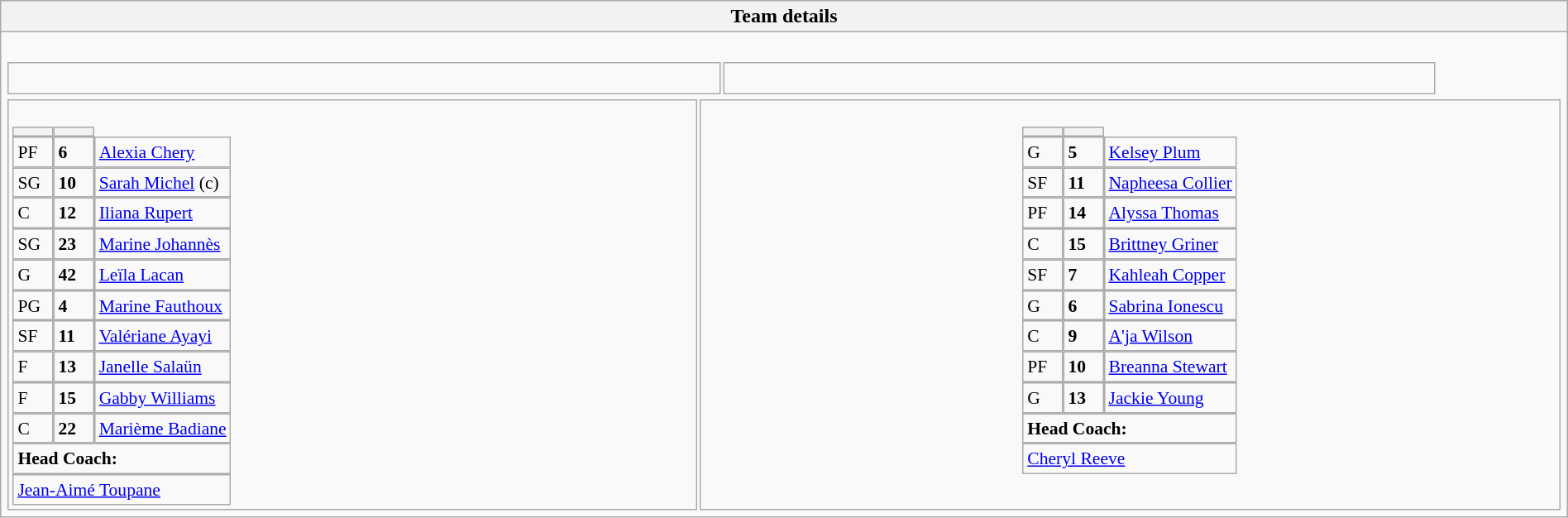<table style="width:100%" class="wikitable collapsible collapsed">
<tr>
<th>Team details</th>
</tr>
<tr>
<td><br><table width=92% |>
<tr>
<td><br></td>
<td><br></td>
</tr>
</table>
<table style="width:100%">
<tr>
<td style="vertical-align:top;width:40%"><br><table style="font-size:90%" cellspacing="0" cellpadding="0">
<tr>
<th width="25"></th>
<th width="25"></th>
</tr>
<tr>
<td>PF</td>
<td><strong>6</strong></td>
<td><a href='#'>Alexia Chery</a></td>
</tr>
<tr>
<td>SG</td>
<td><strong>10</strong></td>
<td><a href='#'>Sarah Michel</a> (c)</td>
</tr>
<tr>
<td>C</td>
<td><strong>12</strong></td>
<td><a href='#'>Iliana Rupert</a></td>
</tr>
<tr>
<td>SG</td>
<td><strong>23</strong></td>
<td><a href='#'>Marine Johannès</a></td>
</tr>
<tr>
<td>G</td>
<td><strong>42</strong></td>
<td><a href='#'>Leïla Lacan</a><br></td>
</tr>
<tr>
<td>PG</td>
<td><strong>4</strong></td>
<td><a href='#'>Marine Fauthoux</a></td>
</tr>
<tr>
<td>SF</td>
<td><strong>11</strong></td>
<td><a href='#'>Valériane Ayayi</a></td>
</tr>
<tr>
<td>F</td>
<td><strong>13</strong></td>
<td><a href='#'>Janelle Salaün</a></td>
</tr>
<tr>
<td>F</td>
<td><strong>15</strong></td>
<td><a href='#'>Gabby Williams</a></td>
</tr>
<tr>
<td>C</td>
<td><strong>22</strong></td>
<td><a href='#'>Marième Badiane</a></td>
</tr>
<tr>
</tr>
<tr>
<td colspan=3><strong>Head Coach:</strong></td>
</tr>
<tr>
<td colspan=4> <a href='#'>Jean-Aimé Toupane</a></td>
</tr>
</table>
</td>
<td valign="top" width="50%"><br><table cellspacing="0" cellpadding="0" style="font-size:90%;margin:auto">
<tr>
<th width="25"></th>
<th width="25"></th>
</tr>
<tr>
<td>G</td>
<td><strong>5</strong></td>
<td><a href='#'>Kelsey Plum</a></td>
</tr>
<tr>
<td>SF</td>
<td><strong>11</strong></td>
<td><a href='#'>Napheesa Collier</a></td>
</tr>
<tr>
<td>PF</td>
<td><strong>14</strong></td>
<td><a href='#'>Alyssa Thomas</a></td>
</tr>
<tr>
<td>C</td>
<td><strong>15</strong></td>
<td><a href='#'>Brittney Griner</a></td>
</tr>
<tr>
<td>SF</td>
<td><strong>7</strong></td>
<td><a href='#'>Kahleah Copper</a><br></td>
</tr>
<tr>
<td>G</td>
<td><strong>6</strong></td>
<td><a href='#'>Sabrina Ionescu</a></td>
</tr>
<tr>
<td>C</td>
<td><strong>9</strong></td>
<td><a href='#'>A'ja Wilson</a></td>
</tr>
<tr>
<td>PF</td>
<td><strong>10</strong></td>
<td><a href='#'>Breanna Stewart</a></td>
</tr>
<tr>
<td>G</td>
<td><strong>13</strong></td>
<td><a href='#'>Jackie Young</a></td>
</tr>
<tr>
</tr>
<tr>
<td colspan=3><strong>Head Coach:</strong></td>
</tr>
<tr>
<td colspan=4> <a href='#'>Cheryl Reeve</a></td>
</tr>
</table>
</td>
</tr>
</table>
</td>
</tr>
</table>
